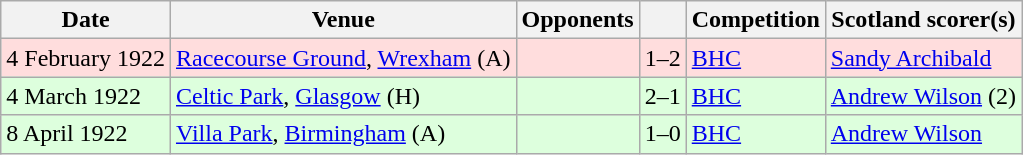<table class="wikitable">
<tr>
<th>Date</th>
<th>Venue</th>
<th>Opponents</th>
<th></th>
<th>Competition</th>
<th>Scotland scorer(s)</th>
</tr>
<tr bgcolor=#ffdddd>
<td>4 February 1922</td>
<td><a href='#'>Racecourse Ground</a>, <a href='#'>Wrexham</a> (A)</td>
<td></td>
<td align=center>1–2</td>
<td><a href='#'>BHC</a></td>
<td><a href='#'>Sandy Archibald</a></td>
</tr>
<tr bgcolor=#ddffdd>
<td>4 March 1922</td>
<td><a href='#'>Celtic Park</a>, <a href='#'>Glasgow</a> (H)</td>
<td></td>
<td align=center>2–1</td>
<td><a href='#'>BHC</a></td>
<td><a href='#'>Andrew Wilson</a> (2)</td>
</tr>
<tr bgcolor=#ddffdd>
<td>8 April 1922</td>
<td><a href='#'>Villa Park</a>, <a href='#'>Birmingham</a> (A)</td>
<td></td>
<td align=center>1–0</td>
<td><a href='#'>BHC</a></td>
<td><a href='#'>Andrew Wilson</a></td>
</tr>
</table>
